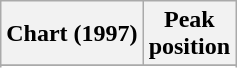<table class="wikitable sortable">
<tr>
<th>Chart (1997)</th>
<th>Peak<br>position</th>
</tr>
<tr>
</tr>
<tr>
</tr>
<tr>
</tr>
</table>
